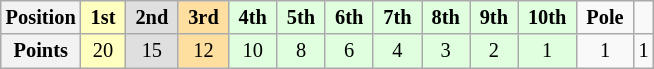<table class="wikitable" style="font-size:85%; text-align:center">
<tr>
<th>Position</th>
<td style="background:#ffffbf;"> <strong>1st</strong> </td>
<td style="background:#dfdfdf;"> <strong>2nd</strong> </td>
<td style="background:#ffdf9f;"> <strong>3rd</strong> </td>
<td style="background:#dfffdf;"> <strong>4th</strong> </td>
<td style="background:#dfffdf;"> <strong>5th</strong> </td>
<td style="background:#dfffdf;"> <strong>6th</strong> </td>
<td style="background:#dfffdf;"> <strong>7th</strong> </td>
<td style="background:#dfffdf;"> <strong>8th</strong> </td>
<td style="background:#dfffdf;"> <strong>9th</strong> </td>
<td style="background:#dfffdf;"> <strong>10th</strong> </td>
<td> <strong>Pole</strong> </td>
<td>  </td>
</tr>
<tr>
<th>Points</th>
<td style="background:#ffffbf;">20</td>
<td style="background:#dfdfdf;">15</td>
<td style="background:#ffdf9f;">12</td>
<td style="background:#dfffdf;">10</td>
<td style="background:#dfffdf;">8</td>
<td style="background:#dfffdf;">6</td>
<td style="background:#dfffdf;">4</td>
<td style="background:#dfffdf;">3</td>
<td style="background:#dfffdf;">2</td>
<td style="background:#dfffdf;">1</td>
<td>1</td>
<td>1</td>
</tr>
</table>
